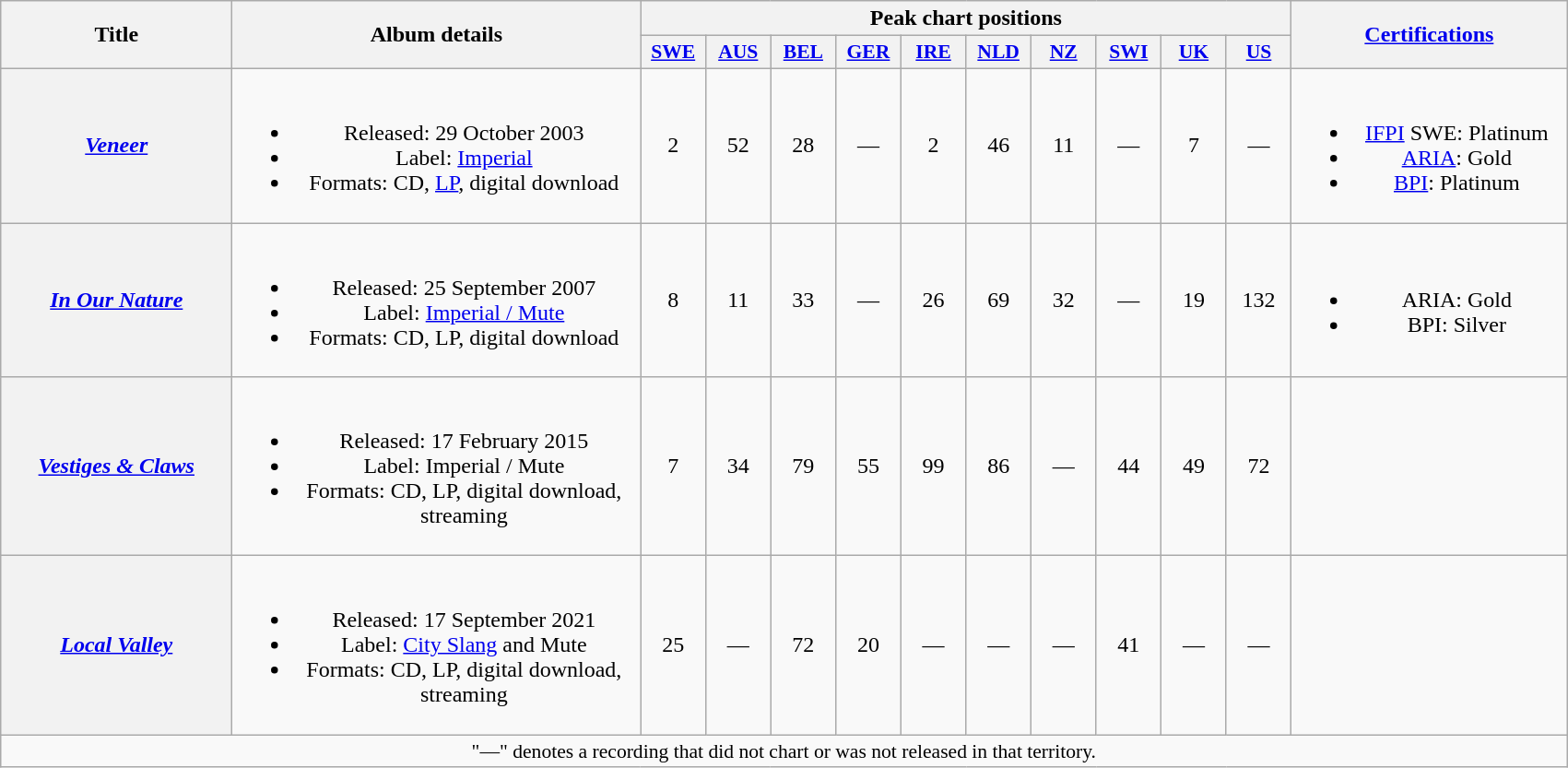<table class="wikitable plainrowheaders" style="text-align:center;">
<tr>
<th scope="col" rowspan="2" style="width:10em;">Title</th>
<th scope="col" rowspan="2" style="width:18em;">Album details</th>
<th scope="col" colspan="10">Peak chart positions</th>
<th scope="col" rowspan="2" style="width:12em;"><a href='#'>Certifications</a></th>
</tr>
<tr>
<th scope="col" style="width:2.8em;font-size:90%;"><a href='#'>SWE</a><br></th>
<th scope="col" style="width:2.8em;font-size:90%;"><a href='#'>AUS</a><br></th>
<th scope="col" style="width:2.8em;font-size:90%;"><a href='#'>BEL</a><br></th>
<th scope="col" style="width:2.8em;font-size:90%;"><a href='#'>GER</a><br></th>
<th scope="col" style="width:2.8em;font-size:90%;"><a href='#'>IRE</a><br></th>
<th scope="col" style="width:2.8em;font-size:90%;"><a href='#'>NLD</a><br></th>
<th scope="col" style="width:2.8em;font-size:90%;"><a href='#'>NZ</a><br></th>
<th scope="col" style="width:2.8em;font-size:90%;"><a href='#'>SWI</a><br></th>
<th scope="col" style="width:2.8em;font-size:90%;"><a href='#'>UK</a><br></th>
<th scope="col" style="width:2.8em;font-size:90%;"><a href='#'>US</a><br></th>
</tr>
<tr>
<th scope="row"><em><a href='#'>Veneer</a></em></th>
<td><br><ul><li>Released: 29 October 2003</li><li>Label: <a href='#'>Imperial</a></li><li>Formats: CD, <a href='#'>LP</a>, digital download</li></ul></td>
<td>2</td>
<td>52</td>
<td>28</td>
<td>—</td>
<td>2</td>
<td>46</td>
<td>11</td>
<td>—</td>
<td>7</td>
<td>—</td>
<td><br><ul><li><a href='#'>IFPI</a> SWE: Platinum</li><li><a href='#'>ARIA</a>: Gold</li><li><a href='#'>BPI</a>: Platinum</li></ul></td>
</tr>
<tr>
<th scope="row"><em><a href='#'>In Our Nature</a></em></th>
<td><br><ul><li>Released: 25 September 2007</li><li>Label: <a href='#'>Imperial / Mute</a></li><li>Formats: CD, LP, digital download</li></ul></td>
<td>8</td>
<td>11</td>
<td>33</td>
<td>—</td>
<td>26</td>
<td>69</td>
<td>32</td>
<td>—</td>
<td>19</td>
<td>132</td>
<td><br><ul><li>ARIA: Gold</li><li>BPI: Silver</li></ul></td>
</tr>
<tr>
<th scope="row"><em><a href='#'>Vestiges & Claws</a></em></th>
<td><br><ul><li>Released: 17 February 2015</li><li>Label: Imperial / Mute</li><li>Formats: CD, LP, digital download, streaming</li></ul></td>
<td>7</td>
<td>34</td>
<td>79</td>
<td>55</td>
<td>99</td>
<td>86</td>
<td>—</td>
<td>44</td>
<td>49</td>
<td>72</td>
<td></td>
</tr>
<tr>
<th scope="row"><em><a href='#'>Local Valley</a></em></th>
<td><br><ul><li>Released: 17 September 2021</li><li>Label: <a href='#'>City Slang</a> and Mute</li><li>Formats: CD, LP, digital download, streaming</li></ul></td>
<td>25</td>
<td>—</td>
<td>72</td>
<td>20</td>
<td>—</td>
<td>—</td>
<td>—</td>
<td>41</td>
<td>—</td>
<td>—</td>
<td></td>
</tr>
<tr>
<td colspan="13" style="font-size:90%">"—" denotes a recording that did not chart or was not released in that territory.</td>
</tr>
</table>
